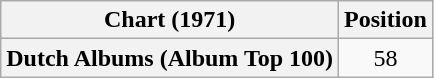<table class="wikitable plainrowheaders" style="text-align:center">
<tr>
<th scope="col">Chart (1971)</th>
<th scope="col">Position</th>
</tr>
<tr>
<th scope="row">Dutch Albums (Album Top 100)</th>
<td>58</td>
</tr>
</table>
